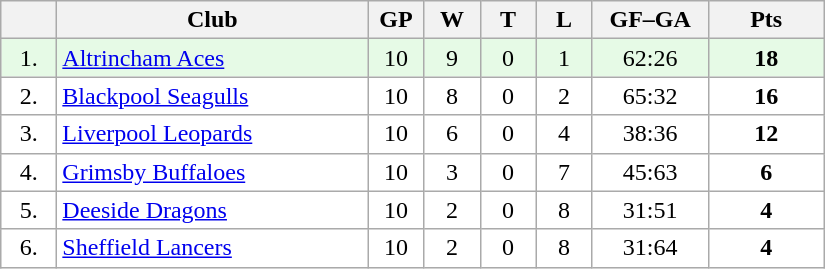<table class="wikitable">
<tr>
<th width="30"></th>
<th width="200">Club</th>
<th width="30">GP</th>
<th width="30">W</th>
<th width="30">T</th>
<th width="30">L</th>
<th width="70">GF–GA</th>
<th width="70">Pts</th>
</tr>
<tr bgcolor="#e6fae6" align="center">
<td>1.</td>
<td align="left"><a href='#'>Altrincham Aces</a></td>
<td>10</td>
<td>9</td>
<td>0</td>
<td>1</td>
<td>62:26</td>
<td><strong>18</strong></td>
</tr>
<tr bgcolor="#FFFFFF" align="center">
<td>2.</td>
<td align="left"><a href='#'>Blackpool Seagulls</a></td>
<td>10</td>
<td>8</td>
<td>0</td>
<td>2</td>
<td>65:32</td>
<td><strong>16</strong></td>
</tr>
<tr bgcolor="#FFFFFF" align="center">
<td>3.</td>
<td align="left"><a href='#'>Liverpool Leopards</a></td>
<td>10</td>
<td>6</td>
<td>0</td>
<td>4</td>
<td>38:36</td>
<td><strong>12</strong></td>
</tr>
<tr bgcolor="#FFFFFF" align="center">
<td>4.</td>
<td align="left"><a href='#'>Grimsby Buffaloes</a></td>
<td>10</td>
<td>3</td>
<td>0</td>
<td>7</td>
<td>45:63</td>
<td><strong>6</strong></td>
</tr>
<tr bgcolor="#FFFFFF" align="center">
<td>5.</td>
<td align="left"><a href='#'>Deeside Dragons</a></td>
<td>10</td>
<td>2</td>
<td>0</td>
<td>8</td>
<td>31:51</td>
<td><strong>4</strong></td>
</tr>
<tr bgcolor="#FFFFFF" align="center">
<td>6.</td>
<td align="left"><a href='#'>Sheffield Lancers</a></td>
<td>10</td>
<td>2</td>
<td>0</td>
<td>8</td>
<td>31:64</td>
<td><strong>4</strong></td>
</tr>
</table>
